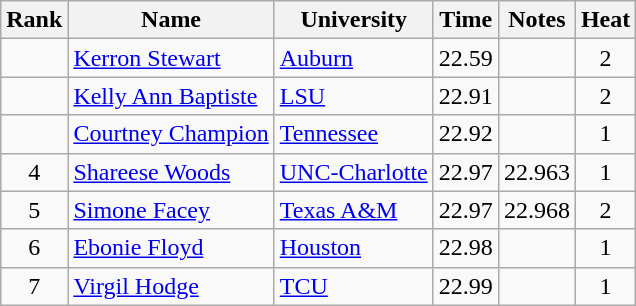<table class="wikitable sortable" style="text-align:center">
<tr>
<th>Rank</th>
<th>Name</th>
<th>University</th>
<th>Time</th>
<th>Notes</th>
<th>Heat</th>
</tr>
<tr>
<td></td>
<td align=left><a href='#'>Kerron Stewart</a> </td>
<td align=left><a href='#'>Auburn</a></td>
<td>22.59</td>
<td></td>
<td>2</td>
</tr>
<tr>
<td></td>
<td align=left><a href='#'>Kelly Ann Baptiste</a> </td>
<td align=left><a href='#'>LSU</a></td>
<td>22.91</td>
<td></td>
<td>2</td>
</tr>
<tr>
<td></td>
<td align=left><a href='#'>Courtney Champion</a></td>
<td align="left"><a href='#'>Tennessee</a></td>
<td>22.92</td>
<td></td>
<td>1</td>
</tr>
<tr>
<td>4</td>
<td align=left><a href='#'>Shareese Woods</a></td>
<td align=left><a href='#'>UNC-Charlotte</a></td>
<td>22.97</td>
<td>22.963</td>
<td>1</td>
</tr>
<tr>
<td>5</td>
<td align=left><a href='#'>Simone Facey</a> </td>
<td align=left><a href='#'>Texas A&M</a></td>
<td>22.97</td>
<td>22.968</td>
<td>2</td>
</tr>
<tr>
<td>6</td>
<td align=left><a href='#'>Ebonie Floyd</a></td>
<td align="left"><a href='#'>Houston</a></td>
<td>22.98</td>
<td></td>
<td>1</td>
</tr>
<tr>
<td>7</td>
<td align=left><a href='#'>Virgil Hodge</a> </td>
<td align=left><a href='#'>TCU</a></td>
<td>22.99</td>
<td></td>
<td>1</td>
</tr>
</table>
